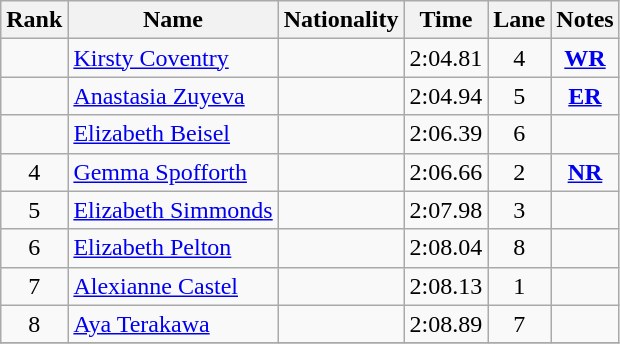<table class="wikitable sortable" style="text-align:center">
<tr>
<th>Rank</th>
<th>Name</th>
<th>Nationality</th>
<th>Time</th>
<th>Lane</th>
<th>Notes</th>
</tr>
<tr>
<td></td>
<td align=left><a href='#'>Kirsty Coventry</a></td>
<td align=left></td>
<td>2:04.81</td>
<td>4</td>
<td><strong><a href='#'>WR</a></strong></td>
</tr>
<tr>
<td></td>
<td align=left><a href='#'>Anastasia Zuyeva</a></td>
<td align=left></td>
<td>2:04.94</td>
<td>5</td>
<td><strong><a href='#'>ER</a></strong></td>
</tr>
<tr>
<td></td>
<td align=left><a href='#'>Elizabeth Beisel</a></td>
<td align=left></td>
<td>2:06.39</td>
<td>6</td>
<td></td>
</tr>
<tr>
<td>4</td>
<td align=left><a href='#'>Gemma Spofforth</a></td>
<td align=left></td>
<td>2:06.66</td>
<td>2</td>
<td><strong><a href='#'>NR</a></strong></td>
</tr>
<tr>
<td>5</td>
<td align=left><a href='#'>Elizabeth Simmonds</a></td>
<td align=left></td>
<td>2:07.98</td>
<td>3</td>
<td></td>
</tr>
<tr>
<td>6</td>
<td align=left><a href='#'>Elizabeth Pelton</a></td>
<td align=left></td>
<td>2:08.04</td>
<td>8</td>
<td></td>
</tr>
<tr>
<td>7</td>
<td align=left><a href='#'>Alexianne Castel</a></td>
<td align=left></td>
<td>2:08.13</td>
<td>1</td>
<td></td>
</tr>
<tr>
<td>8</td>
<td align=left><a href='#'>Aya Terakawa</a></td>
<td align=left></td>
<td>2:08.89</td>
<td>7</td>
<td></td>
</tr>
<tr>
</tr>
</table>
